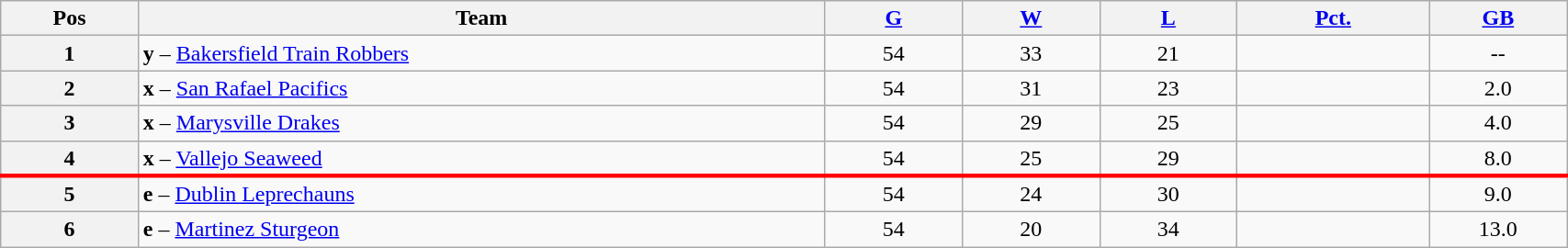<table class="wikitable plainrowheaders" width="90%" style="text-align:center;">
<tr>
<th scope="col" width="5%">Pos</th>
<th scope="col" width="25%">Team</th>
<th scope="col" width="5%"><a href='#'>G</a></th>
<th scope="col" width="5%"><a href='#'>W</a></th>
<th scope="col" width="5%"><a href='#'>L</a></th>
<th scope="col" width="7%"><a href='#'>Pct.</a></th>
<th scope="col" width="5%"><a href='#'>GB</a></th>
</tr>
<tr>
<th>1</th>
<td style="text-align:left;"><strong>y</strong> – <a href='#'>Bakersfield Train Robbers</a></td>
<td>54</td>
<td>33</td>
<td>21</td>
<td></td>
<td>--</td>
</tr>
<tr>
<th>2</th>
<td style="text-align:left;"><strong>x</strong> – <a href='#'>San Rafael Pacifics</a></td>
<td>54</td>
<td>31</td>
<td>23</td>
<td></td>
<td>2.0</td>
</tr>
<tr>
<th>3</th>
<td style="text-align:left;"><strong>x</strong> – <a href='#'>Marysville Drakes</a></td>
<td>54</td>
<td>29</td>
<td>25</td>
<td></td>
<td>4.0</td>
</tr>
<tr>
<th>4</th>
<td style="text-align:left;"><strong>x</strong> – <a href='#'>Vallejo Seaweed</a></td>
<td>54</td>
<td>25</td>
<td>29</td>
<td></td>
<td>8.0</td>
</tr>
<tr>
</tr>
<tr |- style="border-top:3px solid red;">
<th>5</th>
<td style="text-align:left;"><strong>e</strong> – <a href='#'>Dublin Leprechauns</a></td>
<td>54</td>
<td>24</td>
<td>30</td>
<td></td>
<td>9.0</td>
</tr>
<tr>
<th>6</th>
<td style="text-align:left;"><strong>e</strong> – <a href='#'>Martinez Sturgeon</a></td>
<td>54</td>
<td>20</td>
<td>34</td>
<td></td>
<td>13.0</td>
</tr>
</table>
